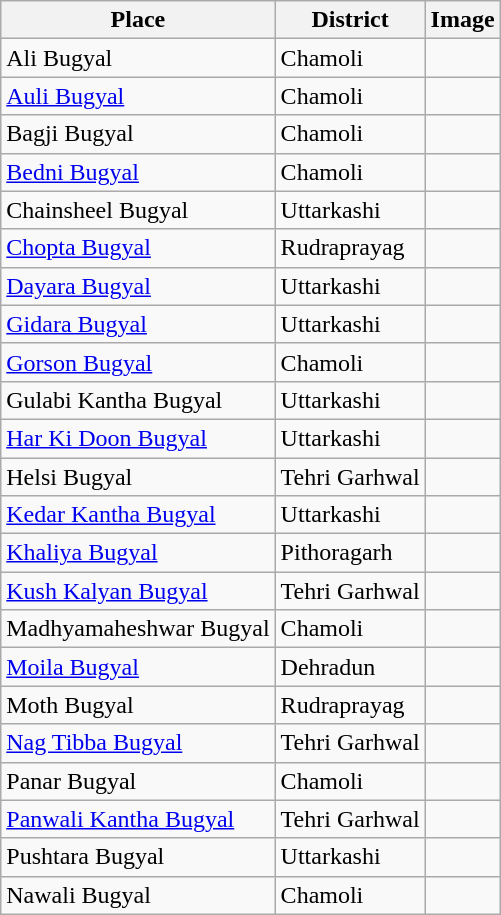<table class="wikitable sortable">
<tr>
<th>Place</th>
<th>District</th>
<th>Image</th>
</tr>
<tr>
<td>Ali Bugyal</td>
<td>Chamoli</td>
<td></td>
</tr>
<tr>
<td><a href='#'>Auli Bugyal</a></td>
<td>Chamoli</td>
<td></td>
</tr>
<tr>
<td>Bagji Bugyal</td>
<td>Chamoli</td>
<td></td>
</tr>
<tr>
<td><a href='#'>Bedni Bugyal</a></td>
<td>Chamoli</td>
<td></td>
</tr>
<tr>
<td>Chainsheel Bugyal</td>
<td>Uttarkashi</td>
<td></td>
</tr>
<tr>
<td><a href='#'>Chopta Bugyal</a></td>
<td>Rudraprayag</td>
<td></td>
</tr>
<tr>
<td><a href='#'>Dayara Bugyal</a></td>
<td>Uttarkashi</td>
<td></td>
</tr>
<tr>
<td><a href='#'>Gidara Bugyal</a></td>
<td>Uttarkashi</td>
<td></td>
</tr>
<tr>
<td><a href='#'>Gorson Bugyal</a></td>
<td>Chamoli</td>
<td></td>
</tr>
<tr>
<td>Gulabi Kantha Bugyal</td>
<td>Uttarkashi</td>
<td></td>
</tr>
<tr>
<td><a href='#'>Har Ki Doon Bugyal</a></td>
<td>Uttarkashi</td>
<td></td>
</tr>
<tr>
<td>Helsi Bugyal</td>
<td>Tehri Garhwal</td>
<td></td>
</tr>
<tr>
<td><a href='#'>Kedar Kantha Bugyal</a></td>
<td>Uttarkashi</td>
<td></td>
</tr>
<tr>
<td><a href='#'>Khaliya Bugyal</a></td>
<td>Pithoragarh</td>
<td></td>
</tr>
<tr>
<td><a href='#'>Kush Kalyan Bugyal</a></td>
<td>Tehri Garhwal</td>
<td></td>
</tr>
<tr>
<td>Madhyamaheshwar Bugyal</td>
<td>Chamoli</td>
<td></td>
</tr>
<tr>
<td><a href='#'>Moila Bugyal</a></td>
<td>Dehradun</td>
<td></td>
</tr>
<tr>
<td>Moth Bugyal</td>
<td>Rudraprayag</td>
<td></td>
</tr>
<tr>
<td><a href='#'>Nag Tibba Bugyal</a></td>
<td>Tehri Garhwal</td>
<td></td>
</tr>
<tr>
<td>Panar Bugyal</td>
<td>Chamoli</td>
<td></td>
</tr>
<tr>
<td><a href='#'>Panwali Kantha Bugyal</a></td>
<td>Tehri Garhwal</td>
<td></td>
</tr>
<tr>
<td>Pushtara Bugyal</td>
<td>Uttarkashi</td>
<td></td>
</tr>
<tr>
<td>Nawali Bugyal</td>
<td>Chamoli</td>
<td></td>
</tr>
</table>
